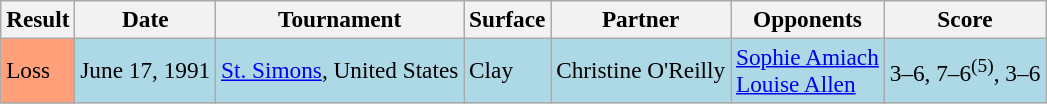<table class="sortable wikitable" style=font-size:97%>
<tr>
<th>Result</th>
<th>Date</th>
<th>Tournament</th>
<th>Surface</th>
<th>Partner</th>
<th>Opponents</th>
<th>Score</th>
</tr>
<tr bgcolor="lightblue">
<td style="background:#ffa07a;">Loss</td>
<td>June 17, 1991</td>
<td><a href='#'>St. Simons</a>, United States</td>
<td>Clay</td>
<td> Christine O'Reilly</td>
<td> <a href='#'>Sophie Amiach</a> <br>  <a href='#'>Louise Allen</a></td>
<td>3–6, 7–6<sup>(5)</sup>, 3–6</td>
</tr>
</table>
